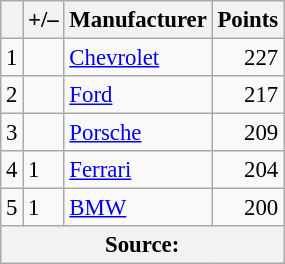<table class="wikitable" style="font-size: 95%;">
<tr>
<th scope="col"></th>
<th scope="col">+/–</th>
<th scope="col">Manufacturer</th>
<th scope="col">Points</th>
</tr>
<tr>
<td align=center>1</td>
<td align="left"></td>
<td> <a href='#'>Chevrolet</a></td>
<td align=right>227</td>
</tr>
<tr>
<td align=center>2</td>
<td align="left"></td>
<td> <a href='#'>Ford</a></td>
<td align=right>217</td>
</tr>
<tr>
<td align=center>3</td>
<td align="left"></td>
<td> <a href='#'>Porsche</a></td>
<td align=right>209</td>
</tr>
<tr>
<td align=center>4</td>
<td align="left"> 1</td>
<td> <a href='#'>Ferrari</a></td>
<td align=right>204</td>
</tr>
<tr>
<td align=center>5</td>
<td align="left"> 1</td>
<td> <a href='#'>BMW</a></td>
<td align=right>200</td>
</tr>
<tr>
<th colspan=5>Source:</th>
</tr>
</table>
